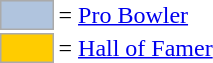<table>
<tr>
<td style="background-color:lightsteelblue; border:1px solid #aaaaaa; width:2em;"></td>
<td>= <a href='#'>Pro Bowler</a></td>
</tr>
<tr>
<td style="background-color:#FFCC00; border:1px solid #aaaaaa; width:2em;"></td>
<td>= <a href='#'>Hall of Famer</a></td>
</tr>
</table>
